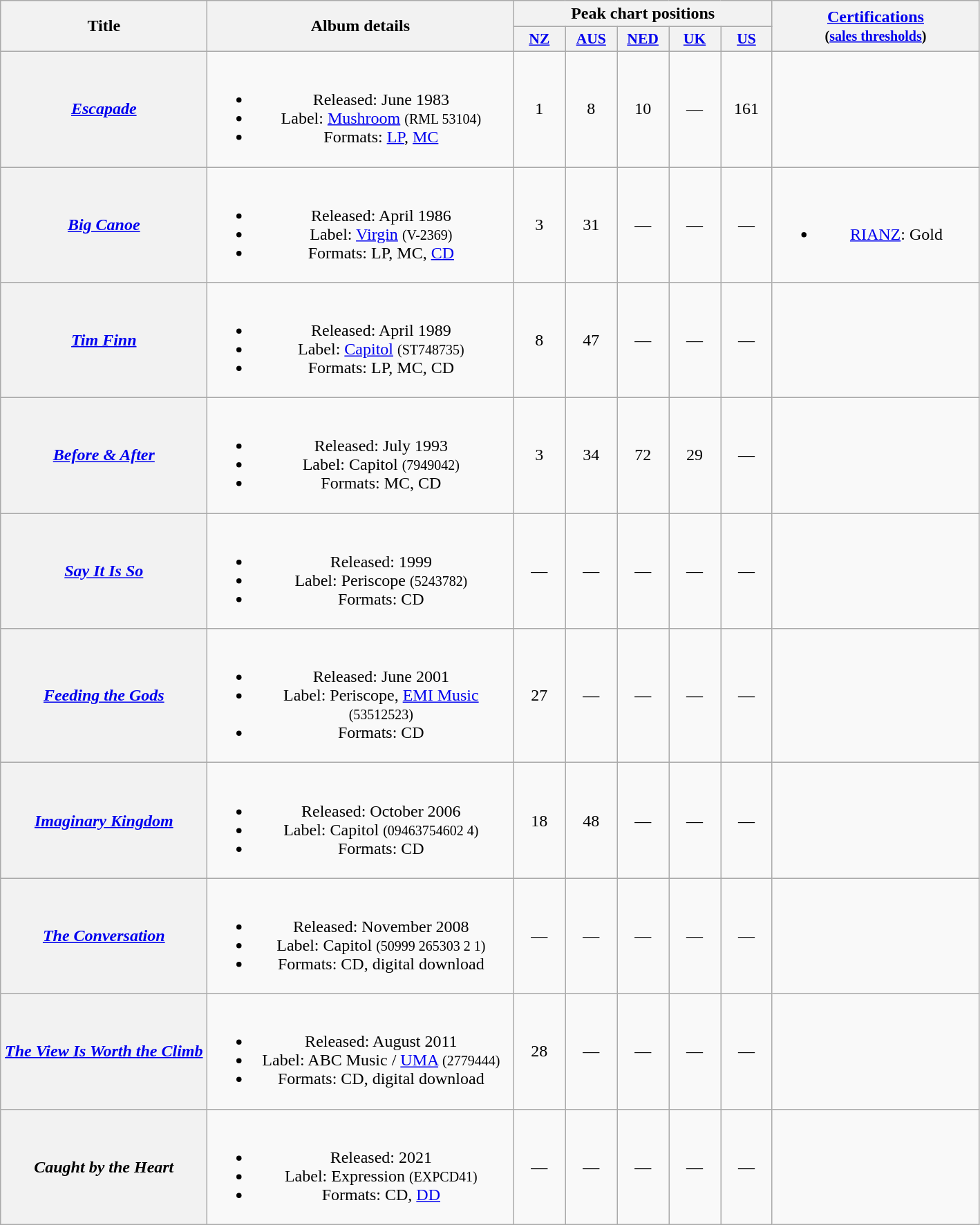<table class="wikitable plainrowheaders" style="text-align:center;">
<tr>
<th scope="col" rowspan="2" style="width:12em;">Title</th>
<th scope="col" rowspan="2" style="width:18em;">Album details</th>
<th scope="col" colspan="5">Peak chart positions</th>
<th scope="col" rowspan="2" style="width:12em;"><a href='#'>Certifications</a><br><small>(<a href='#'>sales thresholds</a>)</small></th>
</tr>
<tr>
<th scope="col" style="width:3em;font-size:90%;"><a href='#'>NZ</a><br></th>
<th scope="col" style="width:3em;font-size:90%;"><a href='#'>AUS</a><br></th>
<th scope="col" style="width:3em;font-size:90%;"><a href='#'>NED</a><br></th>
<th scope="col" style="width:3em;font-size:90%;"><a href='#'>UK</a><br></th>
<th scope="col" style="width:3em;font-size:90%;"><a href='#'>US</a><br></th>
</tr>
<tr>
<th scope="row"><em><a href='#'>Escapade</a></em></th>
<td><br><ul><li>Released: June 1983</li><li>Label: <a href='#'>Mushroom</a> <small>(RML 53104)</small></li><li>Formats: <a href='#'>LP</a>, <a href='#'>MC</a></li></ul></td>
<td>1</td>
<td>8</td>
<td>10</td>
<td>—</td>
<td>161</td>
<td></td>
</tr>
<tr>
<th scope="row"><em><a href='#'>Big Canoe</a></em></th>
<td><br><ul><li>Released: April 1986</li><li>Label: <a href='#'>Virgin</a> <small>(V-2369)</small></li><li>Formats: LP, MC, <a href='#'>CD</a></li></ul></td>
<td>3</td>
<td>31</td>
<td>—</td>
<td>—</td>
<td>—</td>
<td><br><ul><li><a href='#'>RIANZ</a>: Gold</li></ul></td>
</tr>
<tr>
<th scope="row"><em><a href='#'>Tim Finn</a></em></th>
<td><br><ul><li>Released: April 1989</li><li>Label: <a href='#'>Capitol</a> <small>(ST748735)</small></li><li>Formats: LP, MC, CD</li></ul></td>
<td>8</td>
<td>47</td>
<td>—</td>
<td>—</td>
<td>—</td>
<td></td>
</tr>
<tr>
<th scope="row"><em><a href='#'>Before & After</a></em></th>
<td><br><ul><li>Released: July 1993</li><li>Label: Capitol <small>(7949042)</small></li><li>Formats: MC, CD</li></ul></td>
<td>3</td>
<td>34</td>
<td>72</td>
<td>29</td>
<td>—</td>
<td></td>
</tr>
<tr>
<th scope="row"><em><a href='#'>Say It Is So</a></em></th>
<td><br><ul><li>Released: 1999</li><li>Label: Periscope <small>(5243782)</small></li><li>Formats: CD</li></ul></td>
<td>—</td>
<td>—</td>
<td>—</td>
<td>—</td>
<td>—</td>
<td></td>
</tr>
<tr>
<th scope="row"><em><a href='#'>Feeding the Gods</a></em></th>
<td><br><ul><li>Released: June 2001</li><li>Label: Periscope, <a href='#'>EMI Music</a> <small>(53512523)</small></li><li>Formats: CD</li></ul></td>
<td>27</td>
<td>—</td>
<td>—</td>
<td>—</td>
<td>—</td>
<td></td>
</tr>
<tr>
<th scope="row"><em><a href='#'>Imaginary Kingdom</a></em></th>
<td><br><ul><li>Released: October 2006</li><li>Label: Capitol <small>(09463754602 4)</small></li><li>Formats: CD</li></ul></td>
<td>18</td>
<td>48</td>
<td>—</td>
<td>—</td>
<td>—</td>
<td></td>
</tr>
<tr>
<th scope="row"><em><a href='#'>The Conversation</a></em></th>
<td><br><ul><li>Released: November 2008</li><li>Label: Capitol <small>(50999 265303 2 1)</small></li><li>Formats: CD, digital download</li></ul></td>
<td>—</td>
<td>—</td>
<td>—</td>
<td>—</td>
<td>—</td>
<td></td>
</tr>
<tr>
<th scope="row"><em><a href='#'>The View Is Worth the Climb</a></em></th>
<td><br><ul><li>Released: August 2011</li><li>Label: ABC Music / <a href='#'>UMA</a> <small>(2779444)</small></li><li>Formats: CD, digital download</li></ul></td>
<td>28</td>
<td>—</td>
<td>—</td>
<td>—</td>
<td>—</td>
<td></td>
</tr>
<tr>
<th scope="row"><em>Caught by the Heart</em><br></th>
<td><br><ul><li>Released: 2021</li><li>Label: Expression <small>(EXPCD41)</small></li><li>Formats: CD, <a href='#'>DD</a></li></ul></td>
<td>—</td>
<td>—</td>
<td>—</td>
<td>—</td>
<td>—</td>
<td></td>
</tr>
</table>
